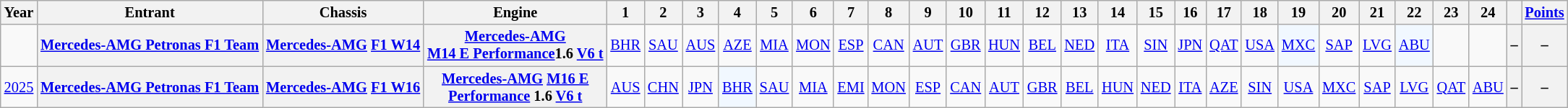<table class="wikitable" style="text-align:center; font-size:85%">
<tr>
<th>Year</th>
<th>Entrant</th>
<th>Chassis</th>
<th>Engine</th>
<th>1</th>
<th>2</th>
<th>3</th>
<th>4</th>
<th>5</th>
<th>6</th>
<th>7</th>
<th>8</th>
<th>9</th>
<th>10</th>
<th>11</th>
<th>12</th>
<th>13</th>
<th>14</th>
<th>15</th>
<th>16</th>
<th>17</th>
<th>18</th>
<th>19</th>
<th>20</th>
<th>21</th>
<th>22</th>
<th>23</th>
<th>24</th>
<th></th>
<th><a href='#'>Points</a></th>
</tr>
<tr>
<td id=2023R></td>
<th nowrap><a href='#'>Mercedes-AMG Petronas F1 Team</a></th>
<th nowrap><a href='#'>Mercedes-AMG</a> <a href='#'>F1 W14</a></th>
<th nowrap><a href='#'>Mercedes-AMG</a><br><a href='#'>M14 E Performance</a>1.6 <a href='#'>V6 t</a></th>
<td><a href='#'>BHR</a></td>
<td><a href='#'>SAU</a></td>
<td><a href='#'>AUS</a></td>
<td><a href='#'>AZE</a></td>
<td><a href='#'>MIA</a></td>
<td><a href='#'>MON</a></td>
<td><a href='#'>ESP</a></td>
<td><a href='#'>CAN</a></td>
<td><a href='#'>AUT</a></td>
<td><a href='#'>GBR</a></td>
<td><a href='#'>HUN</a></td>
<td><a href='#'>BEL</a></td>
<td><a href='#'>NED</a></td>
<td><a href='#'>ITA</a></td>
<td><a href='#'>SIN</a></td>
<td><a href='#'>JPN</a></td>
<td><a href='#'>QAT</a></td>
<td><a href='#'>USA</a></td>
<td style="background:#F1F8FF;"><a href='#'>MXC</a><br></td>
<td><a href='#'>SAP</a></td>
<td><a href='#'>LVG</a></td>
<td style="background:#F1F8FF;"><a href='#'>ABU</a><br></td>
<td></td>
<td></td>
<th>–</th>
<th>–</th>
</tr>
<tr>
<td><a href='#'>2025</a></td>
<th><a href='#'>Mercedes-AMG Petronas F1 Team</a></th>
<th><a href='#'>Mercedes-AMG</a> <a href='#'>F1 W16</a></th>
<th><a href='#'>Mercedes-AMG</a> <a href='#'>M16 E Performance</a> 1.6 <a href='#'>V6 t</a></th>
<td><a href='#'>AUS</a></td>
<td><a href='#'>CHN</a></td>
<td><a href='#'>JPN</a></td>
<td style="background:#F1F8FF;"><a href='#'>BHR</a><br></td>
<td><a href='#'>SAU</a></td>
<td><a href='#'>MIA</a></td>
<td><a href='#'>EMI</a></td>
<td><a href='#'>MON</a></td>
<td><a href='#'>ESP</a></td>
<td><a href='#'>CAN</a></td>
<td><a href='#'>AUT</a></td>
<td><a href='#'>GBR</a></td>
<td><a href='#'>BEL</a></td>
<td><a href='#'>HUN</a></td>
<td><a href='#'>NED</a></td>
<td><a href='#'>ITA</a></td>
<td><a href='#'>AZE</a></td>
<td><a href='#'>SIN</a></td>
<td><a href='#'>USA</a></td>
<td><a href='#'>MXC</a></td>
<td><a href='#'>SAP</a></td>
<td><a href='#'>LVG</a></td>
<td><a href='#'>QAT</a></td>
<td><a href='#'>ABU</a></td>
<th>–</th>
<th>–</th>
</tr>
</table>
